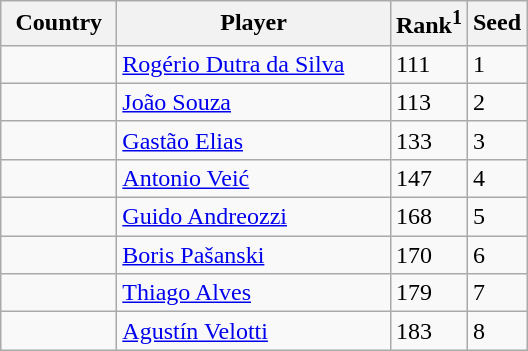<table class="sortable wikitable">
<tr>
<th width="70">Country</th>
<th width="175">Player</th>
<th>Rank<sup>1</sup></th>
<th>Seed</th>
</tr>
<tr>
<td></td>
<td><a href='#'>Rogério Dutra da Silva</a></td>
<td>111</td>
<td>1</td>
</tr>
<tr>
<td></td>
<td><a href='#'>João Souza</a></td>
<td>113</td>
<td>2</td>
</tr>
<tr>
<td></td>
<td><a href='#'>Gastão Elias</a></td>
<td>133</td>
<td>3</td>
</tr>
<tr>
<td></td>
<td><a href='#'>Antonio Veić</a></td>
<td>147</td>
<td>4</td>
</tr>
<tr>
<td></td>
<td><a href='#'>Guido Andreozzi</a></td>
<td>168</td>
<td>5</td>
</tr>
<tr>
<td></td>
<td><a href='#'>Boris Pašanski</a></td>
<td>170</td>
<td>6</td>
</tr>
<tr>
<td></td>
<td><a href='#'>Thiago Alves</a></td>
<td>179</td>
<td>7</td>
</tr>
<tr>
<td></td>
<td><a href='#'>Agustín Velotti</a></td>
<td>183</td>
<td>8</td>
</tr>
</table>
